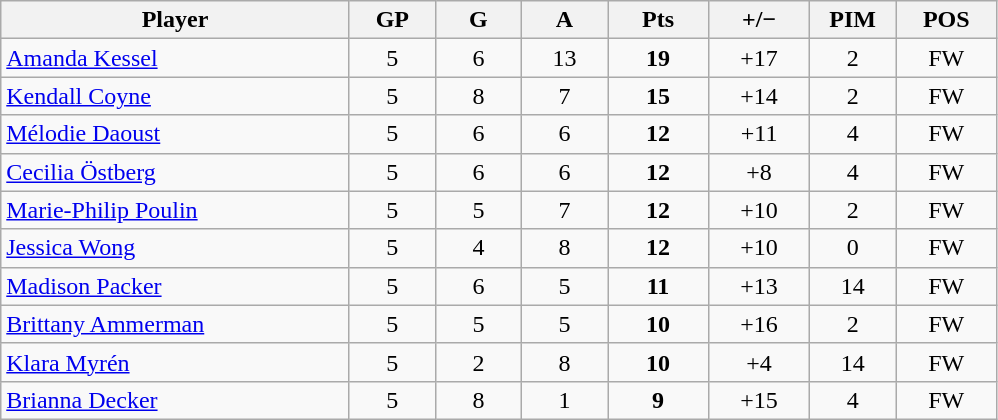<table class="wikitable sortable" style="text-align:center;">
<tr>
<th style="width:225px;">Player</th>
<th style="width:50px;">GP</th>
<th style="width:50px;">G</th>
<th style="width:50px;">A</th>
<th style="width:60px;">Pts</th>
<th style="width:60px;">+/−</th>
<th style="width:50px;">PIM</th>
<th style="width:60px;">POS</th>
</tr>
<tr>
<td style="text-align:left;"> <a href='#'>Amanda Kessel</a></td>
<td>5</td>
<td>6</td>
<td>13</td>
<td><strong>19</strong></td>
<td>+17</td>
<td>2</td>
<td>FW</td>
</tr>
<tr>
<td style="text-align:left;"> <a href='#'>Kendall Coyne</a></td>
<td>5</td>
<td>8</td>
<td>7</td>
<td><strong>15</strong></td>
<td>+14</td>
<td>2</td>
<td>FW</td>
</tr>
<tr>
<td style="text-align:left;"> <a href='#'>Mélodie Daoust</a></td>
<td>5</td>
<td>6</td>
<td>6</td>
<td><strong>12</strong></td>
<td>+11</td>
<td>4</td>
<td>FW</td>
</tr>
<tr>
<td style="text-align:left;"> <a href='#'>Cecilia Östberg</a></td>
<td>5</td>
<td>6</td>
<td>6</td>
<td><strong>12</strong></td>
<td>+8</td>
<td>4</td>
<td>FW</td>
</tr>
<tr>
<td style="text-align:left;"> <a href='#'>Marie-Philip Poulin</a></td>
<td>5</td>
<td>5</td>
<td>7</td>
<td><strong>12</strong></td>
<td>+10</td>
<td>2</td>
<td>FW</td>
</tr>
<tr>
<td style="text-align:left;"> <a href='#'>Jessica Wong</a></td>
<td>5</td>
<td>4</td>
<td>8</td>
<td><strong>12</strong></td>
<td>+10</td>
<td>0</td>
<td>FW</td>
</tr>
<tr>
<td style="text-align:left;"> <a href='#'>Madison Packer</a></td>
<td>5</td>
<td>6</td>
<td>5</td>
<td><strong>11</strong></td>
<td>+13</td>
<td>14</td>
<td>FW</td>
</tr>
<tr>
<td style="text-align:left;"> <a href='#'>Brittany Ammerman</a></td>
<td>5</td>
<td>5</td>
<td>5</td>
<td><strong>10</strong></td>
<td>+16</td>
<td>2</td>
<td>FW</td>
</tr>
<tr>
<td style="text-align:left;"> <a href='#'>Klara Myrén</a></td>
<td>5</td>
<td>2</td>
<td>8</td>
<td><strong>10</strong></td>
<td>+4</td>
<td>14</td>
<td>FW</td>
</tr>
<tr>
<td style="text-align:left;"> <a href='#'>Brianna Decker</a></td>
<td>5</td>
<td>8</td>
<td>1</td>
<td><strong>9</strong></td>
<td>+15</td>
<td>4</td>
<td>FW</td>
</tr>
</table>
